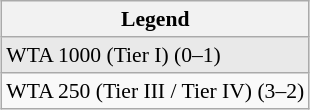<table>
<tr valign=top style=font-size:90%>
<td><br><table class="wikitable">
<tr>
<th>Legend</th>
</tr>
<tr>
<td bgcolor="E9E9E9">WTA 1000 (Tier I) (0–1)</td>
</tr>
<tr>
<td>WTA 250 (Tier III / Tier IV) (3–2)</td>
</tr>
</table>
</td>
</tr>
</table>
